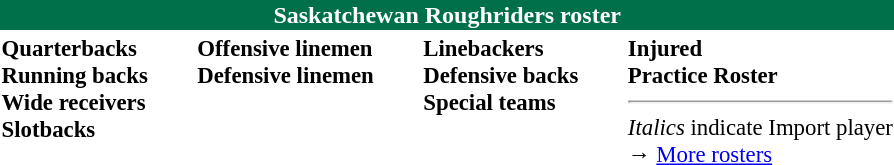<table class="toccolours" style="text-align: left;">
<tr>
<th colspan="7" style="background-color: #00704a;color:white;text-align:center;">Saskatchewan Roughriders roster</th>
</tr>
<tr>
<td style="font-size: 95%;" valign="top"><strong>Quarterbacks</strong><br><strong>Running backs</strong><br><strong>Wide receivers</strong><br><strong>Slotbacks</strong></td>
<td style="width: 25px;"></td>
<td style="font-size: 95%;" valign="top"><strong>Offensive linemen</strong><br><strong>Defensive linemen</strong></td>
<td style="width: 25px;"></td>
<td style="font-size: 95%;" valign="top"><strong>Linebackers </strong><br><strong>Defensive backs</strong><br><strong>Special teams</strong></td>
<td style="width: 25px;"></td>
<td style="font-size: 95%;" valign="top"><strong>Injured</strong><br><strong>Practice Roster</strong><br><hr>
<em>Italics</em> indicate Import player<br>→ <a href='#'>More rosters</a></td>
</tr>
<tr>
</tr>
</table>
